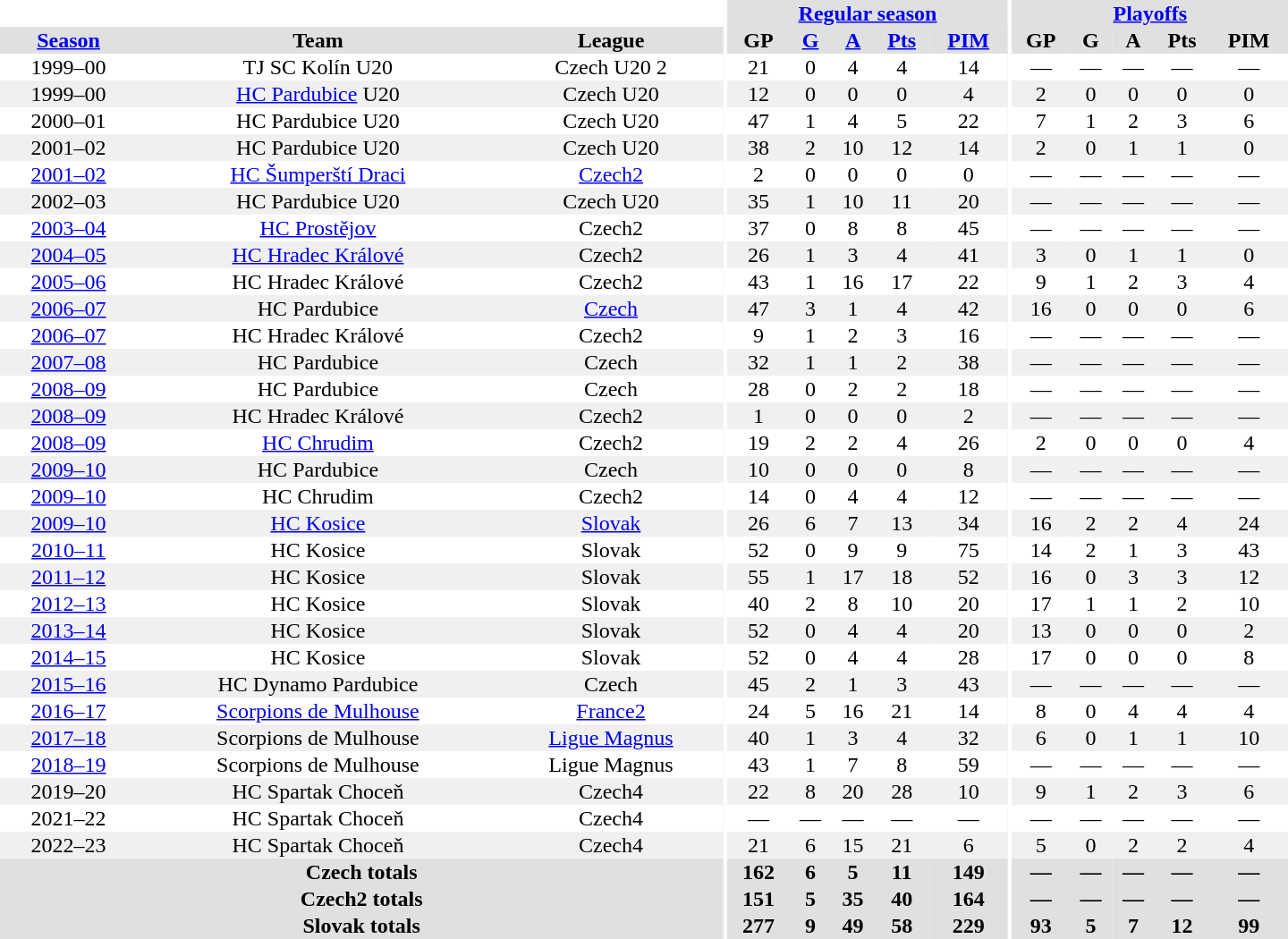<table border="0" cellpadding="1" cellspacing="0" style="text-align:center; width:60em">
<tr bgcolor="#e0e0e0">
<th colspan="3" bgcolor="#ffffff"></th>
<th rowspan="99" bgcolor="#ffffff"></th>
<th colspan="5"><a href='#'>Regular season</a></th>
<th rowspan="99" bgcolor="#ffffff"></th>
<th colspan="5"><a href='#'>Playoffs</a></th>
</tr>
<tr bgcolor="#e0e0e0">
<th><a href='#'>Season</a></th>
<th>Team</th>
<th>League</th>
<th>GP</th>
<th><a href='#'>G</a></th>
<th><a href='#'>A</a></th>
<th><a href='#'>Pts</a></th>
<th><a href='#'>PIM</a></th>
<th>GP</th>
<th>G</th>
<th>A</th>
<th>Pts</th>
<th>PIM</th>
</tr>
<tr>
<td>1999–00</td>
<td>TJ SC Kolín U20</td>
<td>Czech U20 2</td>
<td>21</td>
<td>0</td>
<td>4</td>
<td>4</td>
<td>14</td>
<td>—</td>
<td>—</td>
<td>—</td>
<td>—</td>
<td>—</td>
</tr>
<tr bgcolor="#f0f0f0">
<td>1999–00</td>
<td><a href='#'>HC Pardubice</a> U20</td>
<td>Czech U20</td>
<td>12</td>
<td>0</td>
<td>0</td>
<td>0</td>
<td>4</td>
<td>2</td>
<td>0</td>
<td>0</td>
<td>0</td>
<td>0</td>
</tr>
<tr>
<td>2000–01</td>
<td>HC Pardubice U20</td>
<td>Czech U20</td>
<td>47</td>
<td>1</td>
<td>4</td>
<td>5</td>
<td>22</td>
<td>7</td>
<td>1</td>
<td>2</td>
<td>3</td>
<td>6</td>
</tr>
<tr bgcolor="#f0f0f0">
<td>2001–02</td>
<td>HC Pardubice U20</td>
<td>Czech U20</td>
<td>38</td>
<td>2</td>
<td>10</td>
<td>12</td>
<td>14</td>
<td>2</td>
<td>0</td>
<td>1</td>
<td>1</td>
<td>0</td>
</tr>
<tr>
<td><a href='#'>2001–02</a></td>
<td><a href='#'>HC Šumperští Draci</a></td>
<td><a href='#'>Czech2</a></td>
<td>2</td>
<td>0</td>
<td>0</td>
<td>0</td>
<td>0</td>
<td>—</td>
<td>—</td>
<td>—</td>
<td>—</td>
<td>—</td>
</tr>
<tr bgcolor="#f0f0f0">
<td>2002–03</td>
<td>HC Pardubice U20</td>
<td>Czech U20</td>
<td>35</td>
<td>1</td>
<td>10</td>
<td>11</td>
<td>20</td>
<td>—</td>
<td>—</td>
<td>—</td>
<td>—</td>
<td>—</td>
</tr>
<tr>
<td><a href='#'>2003–04</a></td>
<td><a href='#'>HC Prostějov</a></td>
<td>Czech2</td>
<td>37</td>
<td>0</td>
<td>8</td>
<td>8</td>
<td>45</td>
<td>—</td>
<td>—</td>
<td>—</td>
<td>—</td>
<td>—</td>
</tr>
<tr bgcolor="#f0f0f0">
<td><a href='#'>2004–05</a></td>
<td><a href='#'>HC Hradec Králové</a></td>
<td>Czech2</td>
<td>26</td>
<td>1</td>
<td>3</td>
<td>4</td>
<td>41</td>
<td>3</td>
<td>0</td>
<td>1</td>
<td>1</td>
<td>0</td>
</tr>
<tr>
<td><a href='#'>2005–06</a></td>
<td>HC Hradec Králové</td>
<td>Czech2</td>
<td>43</td>
<td>1</td>
<td>16</td>
<td>17</td>
<td>22</td>
<td>9</td>
<td>1</td>
<td>2</td>
<td>3</td>
<td>4</td>
</tr>
<tr bgcolor="#f0f0f0">
<td><a href='#'>2006–07</a></td>
<td>HC Pardubice</td>
<td><a href='#'>Czech</a></td>
<td>47</td>
<td>3</td>
<td>1</td>
<td>4</td>
<td>42</td>
<td>16</td>
<td>0</td>
<td>0</td>
<td>0</td>
<td>6</td>
</tr>
<tr>
<td><a href='#'>2006–07</a></td>
<td>HC Hradec Králové</td>
<td>Czech2</td>
<td>9</td>
<td>1</td>
<td>2</td>
<td>3</td>
<td>16</td>
<td>—</td>
<td>—</td>
<td>—</td>
<td>—</td>
<td>—</td>
</tr>
<tr bgcolor="#f0f0f0">
<td><a href='#'>2007–08</a></td>
<td>HC Pardubice</td>
<td>Czech</td>
<td>32</td>
<td>1</td>
<td>1</td>
<td>2</td>
<td>38</td>
<td>—</td>
<td>—</td>
<td>—</td>
<td>—</td>
<td>—</td>
</tr>
<tr>
<td><a href='#'>2008–09</a></td>
<td>HC Pardubice</td>
<td>Czech</td>
<td>28</td>
<td>0</td>
<td>2</td>
<td>2</td>
<td>18</td>
<td>—</td>
<td>—</td>
<td>—</td>
<td>—</td>
<td>—</td>
</tr>
<tr bgcolor="#f0f0f0">
<td><a href='#'>2008–09</a></td>
<td>HC Hradec Králové</td>
<td>Czech2</td>
<td>1</td>
<td>0</td>
<td>0</td>
<td>0</td>
<td>2</td>
<td>—</td>
<td>—</td>
<td>—</td>
<td>—</td>
<td>—</td>
</tr>
<tr>
<td><a href='#'>2008–09</a></td>
<td><a href='#'>HC Chrudim</a></td>
<td>Czech2</td>
<td>19</td>
<td>2</td>
<td>2</td>
<td>4</td>
<td>26</td>
<td>2</td>
<td>0</td>
<td>0</td>
<td>0</td>
<td>4</td>
</tr>
<tr bgcolor="#f0f0f0">
<td><a href='#'>2009–10</a></td>
<td>HC Pardubice</td>
<td>Czech</td>
<td>10</td>
<td>0</td>
<td>0</td>
<td>0</td>
<td>8</td>
<td>—</td>
<td>—</td>
<td>—</td>
<td>—</td>
<td>—</td>
</tr>
<tr>
<td><a href='#'>2009–10</a></td>
<td>HC Chrudim</td>
<td>Czech2</td>
<td>14</td>
<td>0</td>
<td>4</td>
<td>4</td>
<td>12</td>
<td>—</td>
<td>—</td>
<td>—</td>
<td>—</td>
<td>—</td>
</tr>
<tr bgcolor="#f0f0f0">
<td><a href='#'>2009–10</a></td>
<td><a href='#'>HC Kosice</a></td>
<td><a href='#'>Slovak</a></td>
<td>26</td>
<td>6</td>
<td>7</td>
<td>13</td>
<td>34</td>
<td>16</td>
<td>2</td>
<td>2</td>
<td>4</td>
<td>24</td>
</tr>
<tr>
<td><a href='#'>2010–11</a></td>
<td>HC Kosice</td>
<td>Slovak</td>
<td>52</td>
<td>0</td>
<td>9</td>
<td>9</td>
<td>75</td>
<td>14</td>
<td>2</td>
<td>1</td>
<td>3</td>
<td>43</td>
</tr>
<tr bgcolor="#f0f0f0">
<td><a href='#'>2011–12</a></td>
<td>HC Kosice</td>
<td>Slovak</td>
<td>55</td>
<td>1</td>
<td>17</td>
<td>18</td>
<td>52</td>
<td>16</td>
<td>0</td>
<td>3</td>
<td>3</td>
<td>12</td>
</tr>
<tr>
<td><a href='#'>2012–13</a></td>
<td>HC Kosice</td>
<td>Slovak</td>
<td>40</td>
<td>2</td>
<td>8</td>
<td>10</td>
<td>20</td>
<td>17</td>
<td>1</td>
<td>1</td>
<td>2</td>
<td>10</td>
</tr>
<tr bgcolor="#f0f0f0">
<td><a href='#'>2013–14</a></td>
<td>HC Kosice</td>
<td>Slovak</td>
<td>52</td>
<td>0</td>
<td>4</td>
<td>4</td>
<td>20</td>
<td>13</td>
<td>0</td>
<td>0</td>
<td>0</td>
<td>2</td>
</tr>
<tr>
<td><a href='#'>2014–15</a></td>
<td>HC Kosice</td>
<td>Slovak</td>
<td>52</td>
<td>0</td>
<td>4</td>
<td>4</td>
<td>28</td>
<td>17</td>
<td>0</td>
<td>0</td>
<td>0</td>
<td>8</td>
</tr>
<tr bgcolor="#f0f0f0">
<td><a href='#'>2015–16</a></td>
<td>HC Dynamo Pardubice</td>
<td>Czech</td>
<td>45</td>
<td>2</td>
<td>1</td>
<td>3</td>
<td>43</td>
<td>—</td>
<td>—</td>
<td>—</td>
<td>—</td>
<td>—</td>
</tr>
<tr>
<td><a href='#'>2016–17</a></td>
<td><a href='#'>Scorpions de Mulhouse</a></td>
<td><a href='#'>France2</a></td>
<td>24</td>
<td>5</td>
<td>16</td>
<td>21</td>
<td>14</td>
<td>8</td>
<td>0</td>
<td>4</td>
<td>4</td>
<td>4</td>
</tr>
<tr bgcolor="#f0f0f0">
<td><a href='#'>2017–18</a></td>
<td>Scorpions de Mulhouse</td>
<td><a href='#'>Ligue Magnus</a></td>
<td>40</td>
<td>1</td>
<td>3</td>
<td>4</td>
<td>32</td>
<td>6</td>
<td>0</td>
<td>1</td>
<td>1</td>
<td>10</td>
</tr>
<tr>
<td><a href='#'>2018–19</a></td>
<td>Scorpions de Mulhouse</td>
<td>Ligue Magnus</td>
<td>43</td>
<td>1</td>
<td>7</td>
<td>8</td>
<td>59</td>
<td>—</td>
<td>—</td>
<td>—</td>
<td>—</td>
<td>—</td>
</tr>
<tr bgcolor="#f0f0f0">
<td>2019–20</td>
<td>HC Spartak Choceň</td>
<td>Czech4</td>
<td>22</td>
<td>8</td>
<td>20</td>
<td>28</td>
<td>10</td>
<td>9</td>
<td>1</td>
<td>2</td>
<td>3</td>
<td>6</td>
</tr>
<tr>
<td>2021–22</td>
<td>HC Spartak Choceň</td>
<td>Czech4</td>
<td>—</td>
<td>—</td>
<td>—</td>
<td>—</td>
<td>—</td>
<td>—</td>
<td>—</td>
<td>—</td>
<td>—</td>
<td>—</td>
</tr>
<tr bgcolor="#f0f0f0">
<td>2022–23</td>
<td>HC Spartak Choceň</td>
<td>Czech4</td>
<td>21</td>
<td>6</td>
<td>15</td>
<td>21</td>
<td>6</td>
<td>5</td>
<td>0</td>
<td>2</td>
<td>2</td>
<td>4</td>
</tr>
<tr>
</tr>
<tr ALIGN="center" bgcolor="#e0e0e0">
<th colspan="3">Czech totals</th>
<th ALIGN="center">162</th>
<th ALIGN="center">6</th>
<th ALIGN="center">5</th>
<th ALIGN="center">11</th>
<th ALIGN="center">149</th>
<th ALIGN="center">—</th>
<th ALIGN="center">—</th>
<th ALIGN="center">—</th>
<th ALIGN="center">—</th>
<th ALIGN="center">—</th>
</tr>
<tr>
</tr>
<tr ALIGN="center" bgcolor="#e0e0e0">
<th colspan="3">Czech2 totals</th>
<th ALIGN="center">151</th>
<th ALIGN="center">5</th>
<th ALIGN="center">35</th>
<th ALIGN="center">40</th>
<th ALIGN="center">164</th>
<th ALIGN="center">—</th>
<th ALIGN="center">—</th>
<th ALIGN="center">—</th>
<th ALIGN="center">—</th>
<th ALIGN="center">—</th>
</tr>
<tr>
</tr>
<tr ALIGN="center" bgcolor="#e0e0e0">
<th colspan="3">Slovak totals</th>
<th ALIGN="center">277</th>
<th ALIGN="center">9</th>
<th ALIGN="center">49</th>
<th ALIGN="center">58</th>
<th ALIGN="center">229</th>
<th ALIGN="center">93</th>
<th ALIGN="center">5</th>
<th ALIGN="center">7</th>
<th ALIGN="center">12</th>
<th ALIGN="center">99</th>
</tr>
</table>
